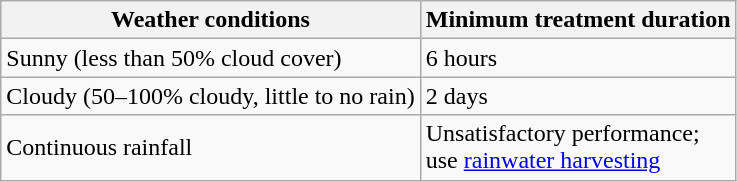<table class="wikitable">
<tr>
<th>Weather conditions</th>
<th>Minimum treatment duration</th>
</tr>
<tr>
<td>Sunny (less than 50% cloud cover)</td>
<td>6 hours</td>
</tr>
<tr>
<td>Cloudy (50–100% cloudy, little to no rain)</td>
<td>2 days</td>
</tr>
<tr>
<td>Continuous rainfall</td>
<td>Unsatisfactory performance;<br>use <a href='#'>rainwater harvesting</a></td>
</tr>
</table>
